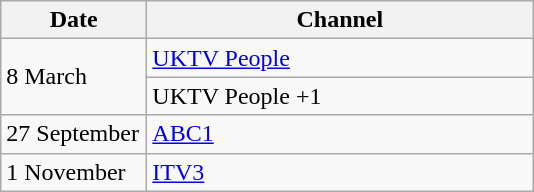<table class="wikitable">
<tr>
<th width=90>Date</th>
<th width=250>Channel</th>
</tr>
<tr>
<td rowspan=2>8 March</td>
<td><a href='#'>UKTV People</a></td>
</tr>
<tr>
<td>UKTV People +1</td>
</tr>
<tr>
<td>27 September</td>
<td><a href='#'>ABC1</a></td>
</tr>
<tr>
<td>1 November</td>
<td><a href='#'>ITV3</a></td>
</tr>
</table>
